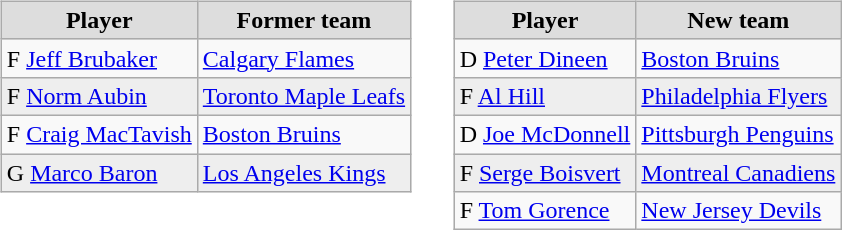<table cellspacing="10">
<tr>
<td valign="top"><br><table class="wikitable">
<tr style="text-align:center; background:#ddd;">
<td><strong>Player</strong></td>
<td><strong>Former team</strong></td>
</tr>
<tr>
<td>F <a href='#'>Jeff Brubaker</a></td>
<td><a href='#'>Calgary Flames</a></td>
</tr>
<tr style="background:#eee;">
<td>F <a href='#'>Norm Aubin</a></td>
<td><a href='#'>Toronto Maple Leafs</a></td>
</tr>
<tr>
<td>F <a href='#'>Craig MacTavish</a></td>
<td><a href='#'>Boston Bruins</a></td>
</tr>
<tr style="background:#eee;">
<td>G <a href='#'>Marco Baron</a></td>
<td><a href='#'>Los Angeles Kings</a></td>
</tr>
</table>
</td>
<td valign="top"><br><table class="wikitable">
<tr style="text-align:center; background:#ddd;">
<td><strong>Player</strong></td>
<td><strong>New team</strong></td>
</tr>
<tr>
<td>D <a href='#'>Peter Dineen</a></td>
<td><a href='#'>Boston Bruins</a></td>
</tr>
<tr style="background:#eee;">
<td>F <a href='#'>Al Hill</a></td>
<td><a href='#'>Philadelphia Flyers</a></td>
</tr>
<tr>
<td>D <a href='#'>Joe McDonnell</a></td>
<td><a href='#'>Pittsburgh Penguins</a></td>
</tr>
<tr style="background:#eee;">
<td>F <a href='#'>Serge Boisvert</a></td>
<td><a href='#'>Montreal Canadiens</a></td>
</tr>
<tr>
<td>F <a href='#'>Tom Gorence</a></td>
<td><a href='#'>New Jersey Devils</a></td>
</tr>
</table>
</td>
</tr>
</table>
